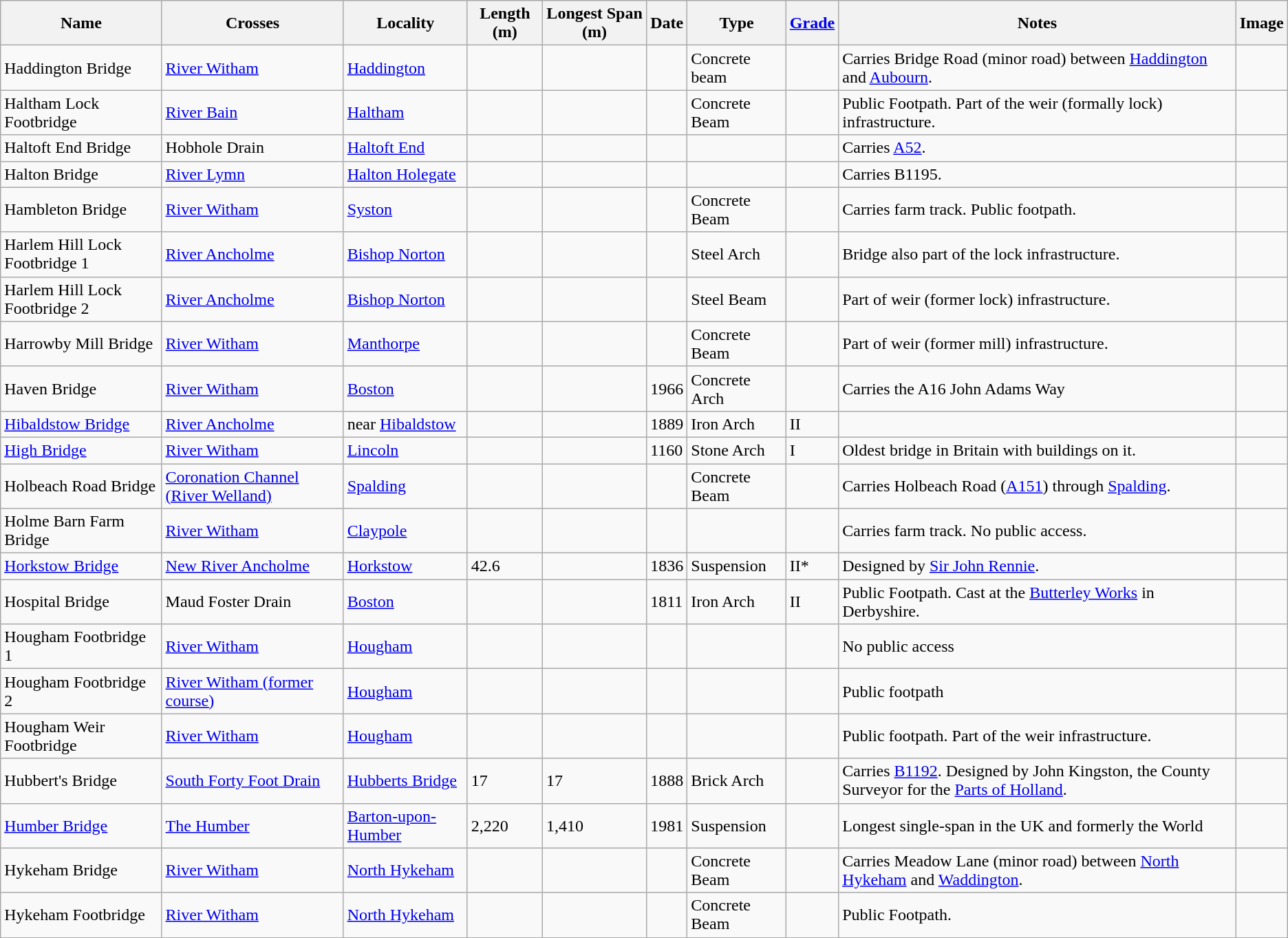<table class="wikitable sortable">
<tr>
<th>Name</th>
<th>Crosses</th>
<th>Locality</th>
<th>Length (m)</th>
<th>Longest Span (m)</th>
<th>Date</th>
<th>Type</th>
<th><a href='#'>Grade</a></th>
<th class="unsortable">Notes</th>
<th class="unsortable">Image</th>
</tr>
<tr>
<td>Haddington Bridge</td>
<td><a href='#'>River Witham</a></td>
<td><a href='#'>Haddington</a></td>
<td></td>
<td></td>
<td></td>
<td>Concrete beam</td>
<td></td>
<td>Carries Bridge Road (minor road) between <a href='#'>Haddington</a> and <a href='#'>Aubourn</a>.</td>
<td></td>
</tr>
<tr>
<td>Haltham Lock Footbridge</td>
<td><a href='#'>River Bain</a></td>
<td><a href='#'>Haltham</a></td>
<td></td>
<td></td>
<td></td>
<td>Concrete Beam</td>
<td></td>
<td>Public Footpath. Part of the weir (formally lock) infrastructure.</td>
<td></td>
</tr>
<tr>
<td>Haltoft End Bridge</td>
<td>Hobhole Drain</td>
<td><a href='#'>Haltoft End</a></td>
<td></td>
<td></td>
<td></td>
<td></td>
<td></td>
<td>Carries <a href='#'>A52</a>.</td>
<td></td>
</tr>
<tr>
<td>Halton Bridge</td>
<td><a href='#'>River Lymn</a></td>
<td><a href='#'>Halton Holegate</a></td>
<td></td>
<td></td>
<td></td>
<td></td>
<td></td>
<td>Carries B1195.</td>
<td></td>
</tr>
<tr>
<td>Hambleton Bridge</td>
<td><a href='#'>River Witham</a></td>
<td><a href='#'>Syston</a></td>
<td></td>
<td></td>
<td></td>
<td>Concrete Beam</td>
<td></td>
<td>Carries farm track. Public footpath.</td>
<td></td>
</tr>
<tr>
<td>Harlem Hill Lock Footbridge 1</td>
<td><a href='#'>River Ancholme</a></td>
<td><a href='#'>Bishop Norton</a></td>
<td></td>
<td></td>
<td></td>
<td>Steel Arch</td>
<td></td>
<td>Bridge also part of the lock infrastructure.</td>
<td></td>
</tr>
<tr>
<td>Harlem Hill Lock Footbridge 2</td>
<td><a href='#'>River Ancholme</a></td>
<td><a href='#'>Bishop Norton</a></td>
<td></td>
<td></td>
<td></td>
<td>Steel Beam</td>
<td></td>
<td>Part of weir (former lock) infrastructure.</td>
<td></td>
</tr>
<tr>
<td>Harrowby Mill Bridge</td>
<td><a href='#'>River Witham</a></td>
<td><a href='#'>Manthorpe</a></td>
<td></td>
<td></td>
<td></td>
<td>Concrete Beam</td>
<td></td>
<td>Part of weir (former mill) infrastructure.</td>
<td></td>
</tr>
<tr>
<td>Haven Bridge</td>
<td><a href='#'>River Witham</a></td>
<td><a href='#'>Boston</a></td>
<td></td>
<td></td>
<td>1966</td>
<td>Concrete Arch</td>
<td></td>
<td>Carries the A16 John Adams Way</td>
<td></td>
</tr>
<tr>
<td><a href='#'>Hibaldstow Bridge</a></td>
<td><a href='#'>River Ancholme</a></td>
<td>near <a href='#'>Hibaldstow</a></td>
<td></td>
<td></td>
<td>1889</td>
<td>Iron Arch</td>
<td>II</td>
<td></td>
<td></td>
</tr>
<tr>
<td><a href='#'>High Bridge</a></td>
<td><a href='#'>River Witham</a></td>
<td><a href='#'>Lincoln</a></td>
<td></td>
<td></td>
<td>1160</td>
<td>Stone Arch</td>
<td>I</td>
<td>Oldest bridge in Britain with buildings on it.</td>
<td></td>
</tr>
<tr>
<td>Holbeach Road Bridge</td>
<td><a href='#'>Coronation Channel (River Welland)</a></td>
<td><a href='#'>Spalding</a></td>
<td></td>
<td></td>
<td></td>
<td>Concrete Beam</td>
<td></td>
<td>Carries Holbeach Road (<a href='#'>A151</a>) through <a href='#'>Spalding</a>.</td>
<td></td>
</tr>
<tr>
<td>Holme Barn Farm Bridge</td>
<td><a href='#'>River Witham</a></td>
<td><a href='#'>Claypole</a></td>
<td></td>
<td></td>
<td></td>
<td></td>
<td></td>
<td>Carries farm track. No public access.</td>
<td></td>
</tr>
<tr>
<td><a href='#'>Horkstow Bridge</a></td>
<td><a href='#'>New River Ancholme</a></td>
<td><a href='#'>Horkstow</a></td>
<td>42.6</td>
<td></td>
<td>1836</td>
<td>Suspension</td>
<td>II*</td>
<td>Designed by <a href='#'>Sir John Rennie</a>.</td>
<td></td>
</tr>
<tr>
<td>Hospital Bridge</td>
<td>Maud Foster Drain</td>
<td><a href='#'>Boston</a></td>
<td></td>
<td></td>
<td>1811</td>
<td>Iron Arch</td>
<td>II</td>
<td>Public Footpath. Cast at the <a href='#'>Butterley Works</a> in Derbyshire.</td>
<td></td>
</tr>
<tr>
<td>Hougham Footbridge 1</td>
<td><a href='#'>River Witham</a></td>
<td><a href='#'>Hougham</a></td>
<td></td>
<td></td>
<td></td>
<td></td>
<td></td>
<td>No public access</td>
<td></td>
</tr>
<tr>
<td>Hougham Footbridge 2</td>
<td><a href='#'>River Witham (former course)</a></td>
<td><a href='#'>Hougham</a></td>
<td></td>
<td></td>
<td></td>
<td></td>
<td></td>
<td>Public footpath</td>
<td></td>
</tr>
<tr>
<td>Hougham Weir Footbridge</td>
<td><a href='#'>River Witham</a></td>
<td><a href='#'>Hougham</a></td>
<td></td>
<td></td>
<td></td>
<td></td>
<td></td>
<td>Public footpath. Part of the weir infrastructure.</td>
<td></td>
</tr>
<tr>
<td>Hubbert's Bridge</td>
<td><a href='#'>South Forty Foot Drain</a></td>
<td><a href='#'>Hubberts Bridge</a></td>
<td>17</td>
<td>17</td>
<td>1888</td>
<td>Brick Arch</td>
<td></td>
<td>Carries <a href='#'>B1192</a>. Designed by John Kingston, the County Surveyor for the <a href='#'>Parts of Holland</a>.</td>
<td></td>
</tr>
<tr>
<td><a href='#'>Humber Bridge</a></td>
<td><a href='#'>The Humber</a></td>
<td><a href='#'>Barton-upon-Humber</a></td>
<td>2,220</td>
<td>1,410</td>
<td>1981</td>
<td>Suspension</td>
<td></td>
<td>Longest single-span in the UK and formerly the World</td>
<td></td>
</tr>
<tr>
<td>Hykeham Bridge</td>
<td><a href='#'>River Witham</a></td>
<td><a href='#'>North Hykeham</a></td>
<td></td>
<td></td>
<td></td>
<td>Concrete Beam</td>
<td></td>
<td>Carries Meadow Lane (minor road) between <a href='#'>North Hykeham</a> and <a href='#'>Waddington</a>.</td>
<td></td>
</tr>
<tr>
<td>Hykeham Footbridge</td>
<td><a href='#'>River Witham</a></td>
<td><a href='#'>North Hykeham</a></td>
<td></td>
<td></td>
<td></td>
<td>Concrete Beam</td>
<td></td>
<td>Public Footpath.</td>
<td></td>
</tr>
<tr>
</tr>
</table>
